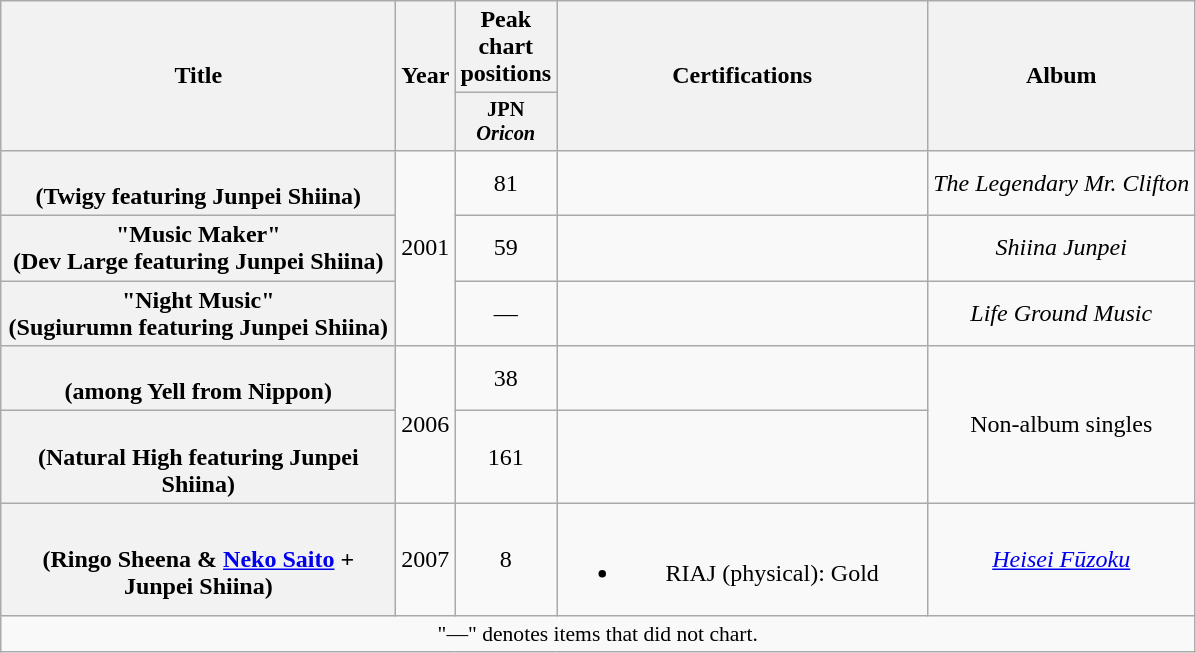<table class="wikitable plainrowheaders" style="text-align:center;">
<tr>
<th scope="col" rowspan="2" style="width:16em;">Title</th>
<th scope="col" rowspan="2">Year</th>
<th scope="col" colspan="1">Peak chart positions</th>
<th scope="col" rowspan="2" style="width:15em;">Certifications</th>
<th scope="col" rowspan="2">Album</th>
</tr>
<tr>
<th style="width:3em;font-size:85%">JPN <em>Oricon</em><br></th>
</tr>
<tr>
<th scope="row"><br><span>(Twigy featuring Junpei Shiina)</span></th>
<td rowspan=3>2001</td>
<td>81</td>
<td></td>
<td><em>The Legendary Mr. Clifton</em></td>
</tr>
<tr>
<th scope="row">"Music Maker"<br><span>(Dev Large featuring Junpei Shiina)</span></th>
<td>59</td>
<td></td>
<td><em>Shiina Junpei</em></td>
</tr>
<tr>
<th scope="row">"Night Music"<br><span>(Sugiurumn featuring Junpei Shiina)</span></th>
<td>—</td>
<td></td>
<td><em>Life Ground Music</em></td>
</tr>
<tr>
<th scope="row"><br><span>(among Yell from Nippon)</span></th>
<td rowspan=2>2006</td>
<td>38</td>
<td></td>
<td rowspan=2>Non-album singles</td>
</tr>
<tr>
<th scope="row"><br><span>(Natural High featuring Junpei Shiina)</span></th>
<td>161</td>
<td></td>
</tr>
<tr>
<th scope="row"><br><span>(Ringo Sheena & <a href='#'>Neko Saito</a> + Junpei Shiina)</span></th>
<td>2007</td>
<td>8</td>
<td><br><ul><li>RIAJ <span>(physical)</span>: Gold</li></ul></td>
<td><em><a href='#'>Heisei Fūzoku</a></em></td>
</tr>
<tr>
<td colspan="12" align="center" style="font-size:90%;">"—" denotes items that did not chart.</td>
</tr>
</table>
